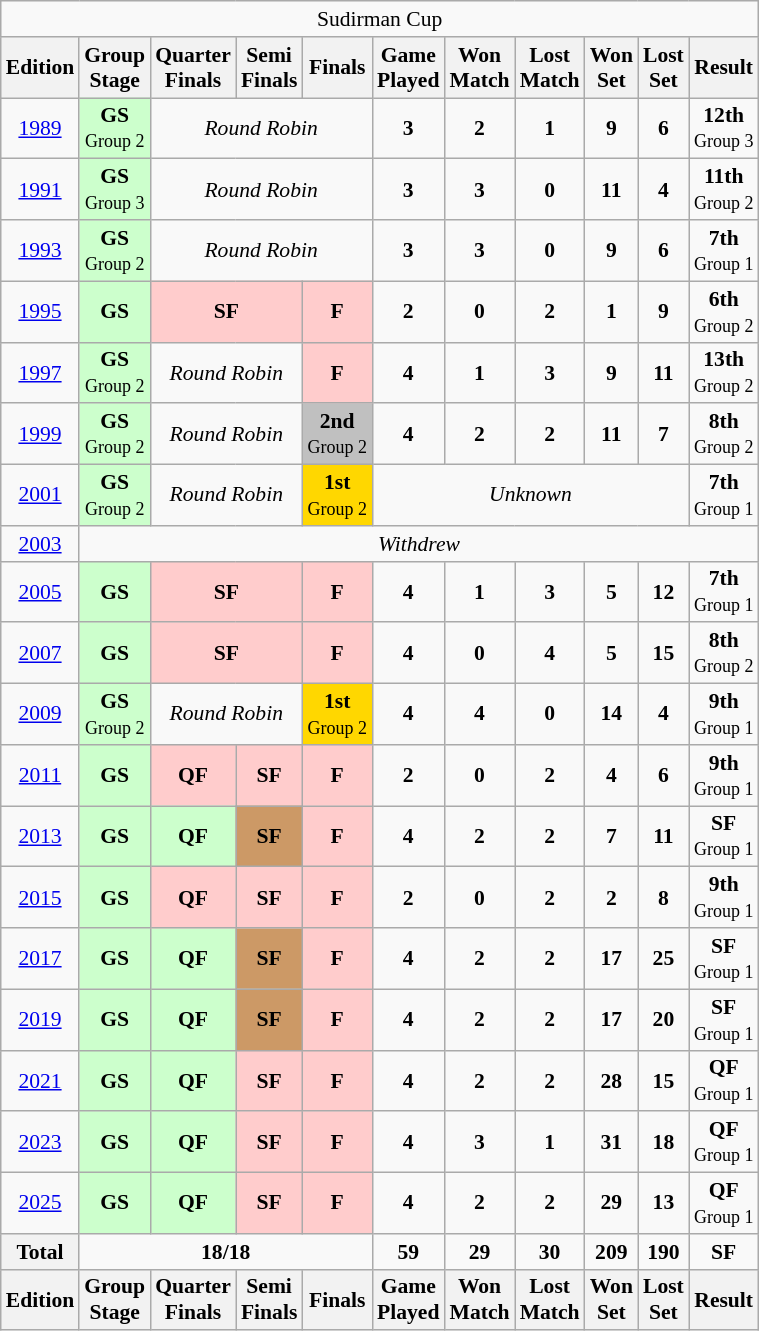<table class="wikitable" style="text-align: center; font-size:90%;">
<tr>
<td colspan=25>Sudirman Cup</td>
</tr>
<tr>
<th>Edition</th>
<th>Group<br>Stage</th>
<th>Quarter<br>Finals</th>
<th>Semi<br>Finals</th>
<th>Finals</th>
<th>Game<br>Played</th>
<th>Won<br>Match</th>
<th>Lost<br>Match</th>
<th>Won<br>Set</th>
<th>Lost<br>Set</th>
<th>Result</th>
</tr>
<tr>
<td><a href='#'>1989</a></td>
<td style="background:#ccffcc;"><strong>GS</strong><br><small>Group 2</small></td>
<td colspan=3><em>Round Robin</em></td>
<td><strong>3</strong></td>
<td><strong>2</strong></td>
<td><strong>1</strong></td>
<td><strong>9</strong></td>
<td><strong>6</strong></td>
<td><strong>12th</strong><br> <small>Group 3</small></td>
</tr>
<tr>
<td><a href='#'>1991</a></td>
<td style="background:#ccffcc;"><strong>GS</strong><br><small>Group 3</small></td>
<td colspan=3><em>Round Robin</em></td>
<td><strong>3</strong></td>
<td><strong>3</strong></td>
<td><strong>0</strong></td>
<td><strong>11</strong></td>
<td><strong>4</strong></td>
<td><strong>11th</strong><br> <small>Group 2</small></td>
</tr>
<tr>
<td><a href='#'>1993</a></td>
<td style="background:#ccffcc;"><strong>GS</strong><br> <small>Group 2</small></td>
<td colspan=3><em>Round Robin</em></td>
<td><strong>3</strong></td>
<td><strong>3</strong></td>
<td><strong>0</strong></td>
<td><strong>9</strong></td>
<td><strong>6</strong></td>
<td><strong>7th</strong><br> <small>Group 1</small></td>
</tr>
<tr>
<td><a href='#'>1995</a></td>
<td style="background:#ccffcc;"><strong>GS</strong></td>
<td colspan=2 style="background:#ffcccc;"><strong>SF</strong></td>
<td style="background:#ffcccc;"><strong>F</strong></td>
<td><strong>2</strong></td>
<td><strong>0</strong></td>
<td><strong>2</strong></td>
<td><strong>1</strong></td>
<td><strong>9</strong></td>
<td><strong>6th</strong><br> <small>Group 2</small></td>
</tr>
<tr>
<td><a href='#'>1997</a></td>
<td style="background:#ccffcc;"><strong>GS</strong><br><small>Group 2</small></td>
<td colspan=2><em>Round Robin</em></td>
<td style="background:#ffcccc;"><strong>F</strong></td>
<td><strong>4</strong></td>
<td><strong>1</strong></td>
<td><strong>3</strong></td>
<td><strong>9</strong></td>
<td><strong>11</strong></td>
<td><strong>13th</strong><br> <small>Group 2</small></td>
</tr>
<tr>
<td><a href='#'>1999</a></td>
<td style="background:#ccffcc;"><strong>GS</strong><br><small>Group 2</small></td>
<td colspan=2><em>Round Robin</em></td>
<td style="background:silver;"><strong>2nd</strong><br><small>Group 2</small></td>
<td><strong>4</strong></td>
<td><strong>2</strong></td>
<td><strong>2</strong></td>
<td><strong>11</strong></td>
<td><strong>7</strong></td>
<td><strong>8th</strong><br> <small>Group 2</small></td>
</tr>
<tr>
<td><a href='#'>2001</a></td>
<td style="background:#ccffcc;"><strong>GS</strong><br><small>Group 2</small></td>
<td colspan=2><em>Round Robin</em></td>
<td style="background:gold;"><strong>1st</strong><br><small>Group 2</small></td>
<td colspan=5><em>Unknown</em></td>
<td><strong>7th</strong><br> <small>Group 1</small></td>
</tr>
<tr>
<td><a href='#'>2003</a></td>
<td colspan=10><em>Withdrew</em></td>
</tr>
<tr>
<td><a href='#'>2005</a></td>
<td style="background:#ccffcc;"><strong>GS</strong></td>
<td colspan=2 style="background:#ffcccc;"><strong>SF</strong></td>
<td style="background:#ffcccc;"><strong>F</strong></td>
<td><strong>4</strong></td>
<td><strong>1</strong></td>
<td><strong>3</strong></td>
<td><strong>5</strong></td>
<td><strong>12</strong></td>
<td><strong>7th</strong><br> <small>Group 1</small></td>
</tr>
<tr>
<td><a href='#'>2007</a></td>
<td style="background:#ccffcc;"><strong>GS</strong></td>
<td colspan=2 style="background:#ffcccc;"><strong>SF</strong></td>
<td style="background:#ffcccc;"><strong>F</strong></td>
<td><strong>4</strong></td>
<td><strong>0</strong></td>
<td><strong>4</strong></td>
<td><strong>5</strong></td>
<td><strong>15</strong></td>
<td><strong>8th</strong><br> <small>Group 2</small></td>
</tr>
<tr>
<td><a href='#'>2009</a></td>
<td style="background:#ccffcc;"><strong>GS</strong><br><small>Group 2</small></td>
<td colspan=2><em>Round Robin</em></td>
<td style="background:gold;"><strong>1st</strong><br><small>Group 2</small></td>
<td><strong>4</strong></td>
<td><strong>4</strong></td>
<td><strong>0</strong></td>
<td><strong>14</strong></td>
<td><strong>4</strong></td>
<td><strong>9th</strong><br> <small>Group 1</small></td>
</tr>
<tr>
<td><a href='#'>2011</a></td>
<td style="background:#ccffcc;"><strong>GS</strong></td>
<td style="background:#ffcccc;"><strong>QF</strong></td>
<td style="background:#ffcccc;"><strong>SF</strong></td>
<td style="background:#ffcccc;"><strong>F</strong></td>
<td><strong>2</strong></td>
<td><strong>0</strong></td>
<td><strong>2</strong></td>
<td><strong>4</strong></td>
<td><strong>6</strong></td>
<td><strong>9th</strong><br> <small>Group 1</small></td>
</tr>
<tr>
<td><a href='#'>2013</a></td>
<td style="background:#ccffcc;"><strong>GS</strong></td>
<td style="background:#ccffcc;"><strong>QF</strong></td>
<td style="background:#CC9966;"><strong>SF</strong></td>
<td style="background:#ffcccc;"><strong>F</strong></td>
<td><strong>4</strong></td>
<td><strong>2</strong></td>
<td><strong>2</strong></td>
<td><strong>7</strong></td>
<td><strong>11</strong></td>
<td><strong> SF</strong><br> <small>Group 1</small></td>
</tr>
<tr>
<td><a href='#'>2015</a></td>
<td style="background:#ccffcc;"><strong>GS</strong></td>
<td style="background:#ffcccc;"><strong>QF</strong></td>
<td style="background:#ffcccc;"><strong>SF</strong></td>
<td style="background:#ffcccc;"><strong>F</strong></td>
<td><strong>2</strong></td>
<td><strong>0</strong></td>
<td><strong>2</strong></td>
<td><strong>2</strong></td>
<td><strong>8</strong></td>
<td><strong>9th</strong><br> <small>Group 1</small></td>
</tr>
<tr>
<td><a href='#'>2017</a></td>
<td style="background:#ccffcc;"><strong>GS</strong></td>
<td style="background:#ccffcc;"><strong>QF</strong></td>
<td style="background:#CC9966;"><strong>SF</strong></td>
<td style="background:#ffcccc;"><strong>F</strong></td>
<td><strong>4</strong></td>
<td><strong>2</strong></td>
<td><strong>2</strong></td>
<td><strong>17</strong></td>
<td><strong>25</strong></td>
<td><strong> SF</strong><br> <small>Group 1</small></td>
</tr>
<tr>
<td><a href='#'>2019</a></td>
<td style="background:#ccffcc;"><strong>GS</strong></td>
<td style="background:#ccffcc;"><strong>QF</strong></td>
<td style="background:#CC9966;"><strong>SF</strong></td>
<td style="background:#ffcccc;"><strong>F</strong></td>
<td><strong>4</strong></td>
<td><strong>2</strong></td>
<td><strong>2</strong></td>
<td><strong>17</strong></td>
<td><strong>20</strong></td>
<td><strong> SF</strong><br> <small>Group 1</small></td>
</tr>
<tr>
<td><a href='#'>2021</a></td>
<td style="background:#ccffcc;"><strong>GS</strong></td>
<td style="background:#ccffcc;"><strong>QF</strong></td>
<td style="background:#ffcccc;"><strong>SF</strong></td>
<td style="background:#ffcccc;"><strong>F</strong></td>
<td><strong>4</strong></td>
<td><strong>2</strong></td>
<td><strong>2</strong></td>
<td><strong>28</strong></td>
<td><strong>15</strong></td>
<td><strong>QF</strong> <br> <small>Group 1</small></td>
</tr>
<tr>
<td><a href='#'>2023</a></td>
<td style="background:#ccffcc;"><strong>GS</strong></td>
<td style="background:#ccffcc;"><strong>QF</strong></td>
<td style="background:#ffcccc;"><strong>SF</strong></td>
<td style="background:#ffcccc;"><strong>F</strong></td>
<td><strong>4</strong></td>
<td><strong>3</strong></td>
<td><strong>1</strong></td>
<td><strong>31</strong></td>
<td><strong>18</strong></td>
<td><strong>QF</strong> <br> <small>Group 1</small></td>
</tr>
<tr>
<td><a href='#'>2025</a></td>
<td style="background:#ccffcc;"><strong>GS</strong></td>
<td style="background:#ccffcc;"><strong>QF</strong></td>
<td style="background:#ffcccc;"><strong>SF</strong></td>
<td style="background:#ffcccc;"><strong>F</strong></td>
<td><strong>4</strong></td>
<td><strong>2</strong></td>
<td><strong>2</strong></td>
<td><strong>29</strong></td>
<td><strong>13</strong></td>
<td><strong>QF</strong> <br> <small>Group 1</small></td>
</tr>
<tr>
<th>Total</th>
<td colspan=4><strong>18/18</strong></td>
<td><strong>59</strong></td>
<td><strong>29</strong></td>
<td><strong>30</strong></td>
<td><strong>209</strong></td>
<td><strong>190</strong></td>
<td><strong> SF</strong></td>
</tr>
<tr>
<th>Edition</th>
<th>Group<br>Stage</th>
<th>Quarter<br>Finals</th>
<th>Semi<br>Finals</th>
<th>Finals</th>
<th>Game<br>Played</th>
<th>Won<br>Match</th>
<th>Lost<br>Match</th>
<th>Won<br>Set</th>
<th>Lost<br>Set</th>
<th>Result</th>
</tr>
</table>
